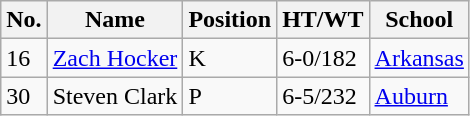<table class="wikitable">
<tr>
<th>No.</th>
<th>Name</th>
<th>Position</th>
<th>HT/WT</th>
<th>School</th>
</tr>
<tr>
<td>16</td>
<td><a href='#'>Zach Hocker</a></td>
<td>K</td>
<td>6-0/182</td>
<td><a href='#'>Arkansas</a></td>
</tr>
<tr>
<td>30</td>
<td>Steven Clark</td>
<td>P</td>
<td>6-5/232</td>
<td><a href='#'>Auburn</a></td>
</tr>
</table>
